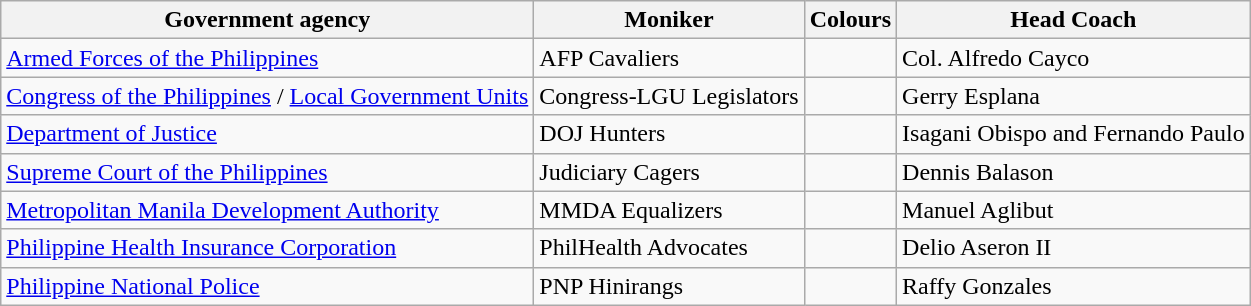<table class=wikitable>
<tr>
<th>Government agency</th>
<th>Moniker</th>
<th>Colours</th>
<th>Head Coach</th>
</tr>
<tr>
<td><a href='#'>Armed Forces of the Philippines</a></td>
<td>AFP Cavaliers</td>
<td align=center;> </td>
<td>Col. Alfredo Cayco</td>
</tr>
<tr>
<td><a href='#'>Congress of the Philippines</a> / <a href='#'>Local Government Units</a></td>
<td>Congress-LGU Legislators</td>
<td align=center;> </td>
<td>Gerry Esplana</td>
</tr>
<tr>
<td><a href='#'>Department of Justice</a></td>
<td>DOJ Hunters</td>
<td align=center;> </td>
<td>Isagani Obispo and Fernando Paulo</td>
</tr>
<tr>
<td><a href='#'>Supreme Court of the Philippines</a></td>
<td>Judiciary Cagers</td>
<td align=center;> </td>
<td>Dennis Balason</td>
</tr>
<tr>
<td><a href='#'>Metropolitan Manila Development Authority</a></td>
<td>MMDA Equalizers</td>
<td align=center;> </td>
<td>Manuel Aglibut</td>
</tr>
<tr>
<td><a href='#'>Philippine Health Insurance Corporation</a></td>
<td>PhilHealth Advocates</td>
<td align=center;> </td>
<td>Delio Aseron II</td>
</tr>
<tr>
<td><a href='#'>Philippine National Police</a></td>
<td>PNP Hinirangs</td>
<td align=center;> </td>
<td>Raffy Gonzales</td>
</tr>
</table>
